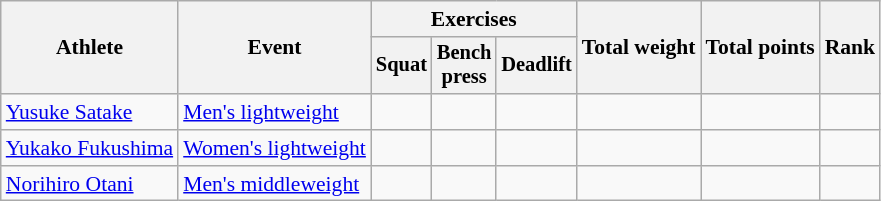<table class=wikitable style="font-size:90%">
<tr>
<th rowspan="2">Athlete</th>
<th rowspan="2">Event</th>
<th colspan="3">Exercises</th>
<th rowspan="2">Total weight</th>
<th rowspan="2">Total points</th>
<th rowspan="2">Rank</th>
</tr>
<tr style="font-size:95%">
<th>Squat</th>
<th>Bench<br>press</th>
<th>Deadlift</th>
</tr>
<tr align=center>
<td align=left><a href='#'>Yusuke Satake</a></td>
<td align=left><a href='#'>Men's lightweight</a></td>
<td></td>
<td></td>
<td></td>
<td></td>
<td></td>
<td></td>
</tr>
<tr align=center>
<td align=left><a href='#'>Yukako Fukushima</a></td>
<td align=left><a href='#'>Women's lightweight</a></td>
<td></td>
<td></td>
<td></td>
<td></td>
<td></td>
<td></td>
</tr>
<tr align=center>
<td align=left><a href='#'>Norihiro Otani</a></td>
<td align=left><a href='#'>Men's middleweight</a></td>
<td></td>
<td></td>
<td></td>
<td></td>
<td></td>
<td></td>
</tr>
</table>
